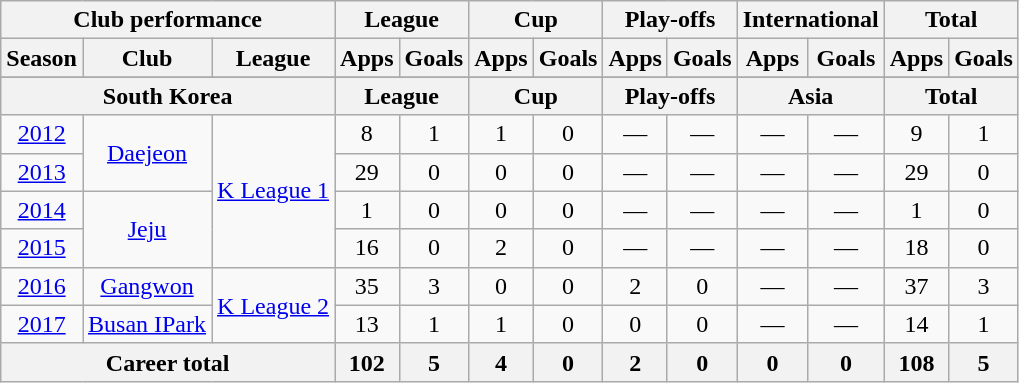<table class="wikitable" style="text-align:center">
<tr>
<th colspan=3>Club performance</th>
<th colspan=2>League</th>
<th colspan=2>Cup</th>
<th colspan=2>Play-offs</th>
<th colspan=2>International</th>
<th colspan=2>Total</th>
</tr>
<tr>
<th>Season</th>
<th>Club</th>
<th>League</th>
<th>Apps</th>
<th>Goals</th>
<th>Apps</th>
<th>Goals</th>
<th>Apps</th>
<th>Goals</th>
<th>Apps</th>
<th>Goals</th>
<th>Apps</th>
<th>Goals</th>
</tr>
<tr>
</tr>
<tr>
<th colspan=3>South Korea</th>
<th colspan=2>League</th>
<th colspan=2>Cup</th>
<th colspan=2>Play-offs</th>
<th colspan=2>Asia</th>
<th colspan=2>Total</th>
</tr>
<tr>
<td><a href='#'>2012</a></td>
<td rowspan="2"><a href='#'>Daejeon</a></td>
<td rowspan="4"><a href='#'>K League 1</a></td>
<td>8</td>
<td>1</td>
<td>1</td>
<td>0</td>
<td>—</td>
<td>—</td>
<td>—</td>
<td>—</td>
<td>9</td>
<td>1</td>
</tr>
<tr>
<td><a href='#'>2013</a></td>
<td>29</td>
<td>0</td>
<td>0</td>
<td>0</td>
<td>—</td>
<td>—</td>
<td>—</td>
<td>—</td>
<td>29</td>
<td>0</td>
</tr>
<tr>
<td><a href='#'>2014</a></td>
<td rowspan="2"><a href='#'>Jeju</a></td>
<td>1</td>
<td>0</td>
<td>0</td>
<td>0</td>
<td>—</td>
<td>—</td>
<td>—</td>
<td>—</td>
<td>1</td>
<td>0</td>
</tr>
<tr>
<td><a href='#'>2015</a></td>
<td>16</td>
<td>0</td>
<td>2</td>
<td>0</td>
<td>—</td>
<td>—</td>
<td>—</td>
<td>—</td>
<td>18</td>
<td>0</td>
</tr>
<tr>
<td><a href='#'>2016</a></td>
<td><a href='#'>Gangwon</a></td>
<td rowspan="2"><a href='#'>K League 2</a></td>
<td>35</td>
<td>3</td>
<td>0</td>
<td>0</td>
<td>2</td>
<td>0</td>
<td>—</td>
<td>—</td>
<td>37</td>
<td>3</td>
</tr>
<tr>
<td><a href='#'>2017</a></td>
<td><a href='#'>Busan IPark</a></td>
<td>13</td>
<td>1</td>
<td>1</td>
<td>0</td>
<td>0</td>
<td>0</td>
<td>—</td>
<td>—</td>
<td>14</td>
<td>1</td>
</tr>
<tr>
<th colspan=3>Career total</th>
<th>102</th>
<th>5</th>
<th>4</th>
<th>0</th>
<th>2</th>
<th>0</th>
<th>0</th>
<th>0</th>
<th>108</th>
<th>5</th>
</tr>
</table>
